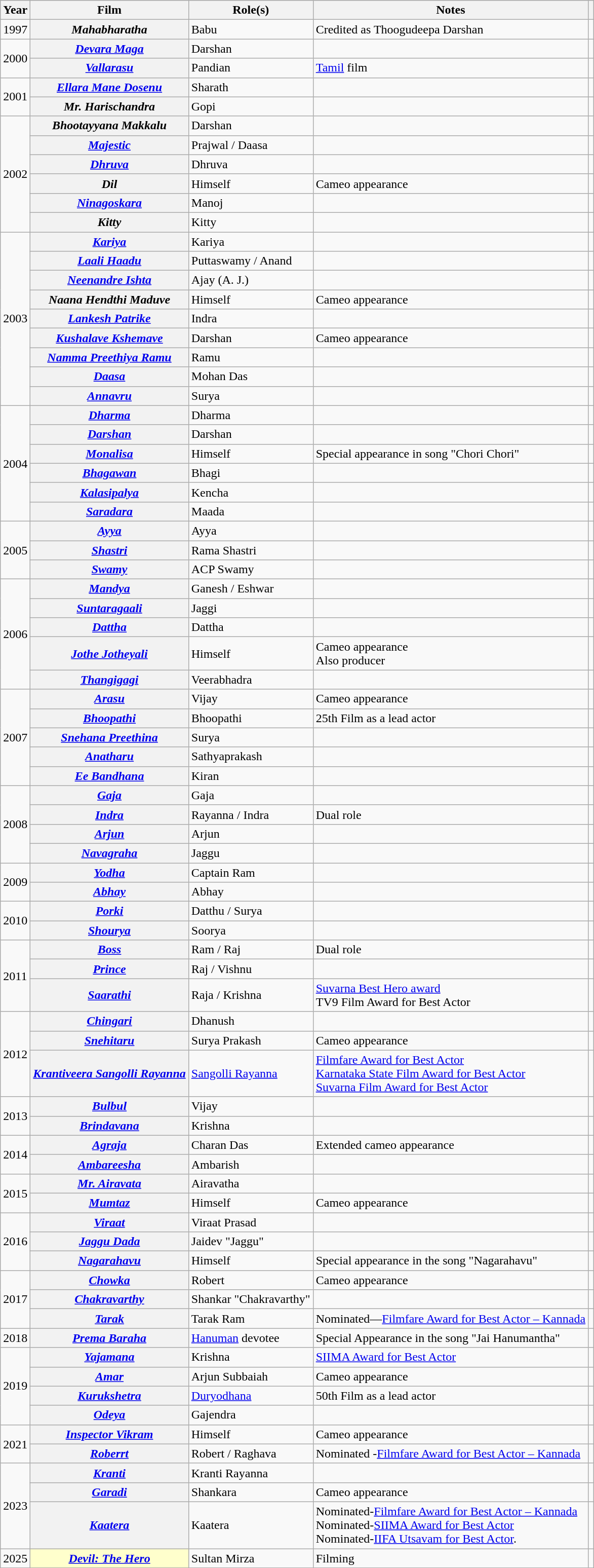<table class="wikitable sortable plainrowheaders" id="filmography">
<tr style="background:#ccc; text-align:center;">
<th scope="col">Year</th>
<th scope="col">Film</th>
<th scope="col">Role(s)</th>
<th scope="col" class="unsortable">Notes</th>
<th scope="col" class="unsortable"></th>
</tr>
<tr>
<td>1997</td>
<th scope="row"><em>Mahabharatha </em></th>
<td>Babu</td>
<td>Credited as Thoogudeepa Darshan</td>
<td></td>
</tr>
<tr>
<td rowspan="2">2000</td>
<th scope="row"><em><a href='#'>Devara Maga</a></em></th>
<td>Darshan</td>
<td></td>
<td></td>
</tr>
<tr>
<th scope="row"><em><a href='#'>Vallarasu</a></em></th>
<td>Pandian</td>
<td><a href='#'>Tamil</a> film</td>
<td></td>
</tr>
<tr>
<td rowspan="2">2001</td>
<th scope="row"><em><a href='#'>Ellara Mane Dosenu</a></em></th>
<td>Sharath</td>
<td></td>
<td></td>
</tr>
<tr>
<th scope="row"><em>Mr. Harischandra</em></th>
<td>Gopi</td>
<td></td>
<td></td>
</tr>
<tr>
<td rowspan="6">2002</td>
<th scope="row"><em>Bhootayyana Makkalu</em></th>
<td>Darshan</td>
<td></td>
<td></td>
</tr>
<tr>
<th scope="row"><em><a href='#'>Majestic</a></em></th>
<td>Prajwal / Daasa</td>
<td></td>
</tr>
<tr>
<th scope="row"><em><a href='#'>Dhruva</a></em></th>
<td>Dhruva</td>
<td></td>
<td></td>
</tr>
<tr>
<th scope="row"><em>Dil</em></th>
<td>Himself</td>
<td>Cameo appearance</td>
<td></td>
</tr>
<tr>
<th scope="row"><em><a href='#'>Ninagoskara</a></em></th>
<td>Manoj</td>
<td></td>
<td></td>
</tr>
<tr>
<th scope="row"><em>Kitty</em></th>
<td>Kitty</td>
<td></td>
<td></td>
</tr>
<tr>
<td rowspan="9">2003</td>
<th scope="row"><em><a href='#'>Kariya</a></em></th>
<td>Kariya</td>
<td></td>
<td></td>
</tr>
<tr>
<th scope="row"><em><a href='#'>Laali Haadu</a></em></th>
<td>Puttaswamy / Anand</td>
<td></td>
<td></td>
</tr>
<tr>
<th scope="row"><em><a href='#'>Neenandre Ishta</a></em></th>
<td>Ajay (A. J.)</td>
<td></td>
<td></td>
</tr>
<tr>
<th scope="row"><em>Naana Hendthi Maduve</em></th>
<td>Himself</td>
<td>Cameo appearance</td>
<td></td>
</tr>
<tr>
<th scope="row"><em><a href='#'>Lankesh Patrike</a></em></th>
<td>Indra</td>
<td></td>
<td></td>
</tr>
<tr>
<th scope="row"><em><a href='#'>Kushalave Kshemave</a></em></th>
<td>Darshan</td>
<td>Cameo appearance</td>
<td></td>
</tr>
<tr>
<th scope="row"><em><a href='#'>Namma Preethiya Ramu</a></em></th>
<td>Ramu</td>
<td></td>
<td></td>
</tr>
<tr>
<th scope="row"><em><a href='#'>Daasa</a></em></th>
<td>Mohan Das</td>
<td></td>
<td></td>
</tr>
<tr>
<th scope="row"><em><a href='#'>Annavru</a></em></th>
<td>Surya</td>
<td></td>
<td></td>
</tr>
<tr>
<td rowspan="6">2004</td>
<th scope="row"><em><a href='#'>Dharma</a></em></th>
<td>Dharma</td>
<td></td>
<td></td>
</tr>
<tr>
<th scope="row"><em><a href='#'>Darshan</a></em></th>
<td>Darshan</td>
<td></td>
<td></td>
</tr>
<tr>
<th scope="row"><em><a href='#'>Monalisa</a></em></th>
<td>Himself</td>
<td>Special appearance in song "Chori Chori"</td>
<td></td>
</tr>
<tr>
<th scope="row"><em><a href='#'>Bhagawan</a></em></th>
<td>Bhagi</td>
<td></td>
<td></td>
</tr>
<tr>
<th scope="row"><em><a href='#'>Kalasipalya</a></em></th>
<td>Kencha</td>
<td></td>
<td></td>
</tr>
<tr>
<th scope="row"><em><a href='#'>Saradara</a></em></th>
<td>Maada</td>
<td></td>
<td></td>
</tr>
<tr>
<td rowspan="3">2005</td>
<th scope="row"><em><a href='#'>Ayya</a></em></th>
<td>Ayya</td>
<td></td>
<td></td>
</tr>
<tr>
<th scope="row"><em><a href='#'>Shastri</a></em></th>
<td>Rama Shastri</td>
<td></td>
<td></td>
</tr>
<tr>
<th scope="row"><em><a href='#'>Swamy</a></em></th>
<td>ACP Swamy</td>
<td></td>
<td></td>
</tr>
<tr>
<td rowspan="5">2006</td>
<th scope="row"><em><a href='#'>Mandya</a></em></th>
<td>Ganesh / Eshwar</td>
<td></td>
<td></td>
</tr>
<tr>
<th scope="row"><em><a href='#'>Suntaragaali</a></em></th>
<td>Jaggi</td>
<td></td>
<td></td>
</tr>
<tr>
<th scope="row"><em><a href='#'>Dattha</a></em></th>
<td>Dattha</td>
<td></td>
<td></td>
</tr>
<tr>
<th scope="row"><em><a href='#'>Jothe Jotheyali</a></em></th>
<td>Himself</td>
<td>Cameo appearance<br>Also producer</td>
<td></td>
</tr>
<tr>
<th scope="row"><em><a href='#'>Thangigagi</a></em></th>
<td>Veerabhadra</td>
<td></td>
<td></td>
</tr>
<tr>
<td rowspan="5">2007</td>
<th scope="row"><em><a href='#'>Arasu</a></em></th>
<td>Vijay</td>
<td>Cameo appearance</td>
<td></td>
</tr>
<tr>
<th scope="row"><em><a href='#'>Bhoopathi</a></em></th>
<td>Bhoopathi</td>
<td>25th Film as a lead actor</td>
<td></td>
</tr>
<tr>
<th scope="row"><em><a href='#'>Snehana Preethina</a></em></th>
<td>Surya</td>
<td></td>
<td></td>
</tr>
<tr>
<th scope="row"><em><a href='#'>Anatharu</a></em></th>
<td>Sathyaprakash</td>
<td></td>
<td></td>
</tr>
<tr>
<th scope="row"><em><a href='#'>Ee Bandhana</a></em></th>
<td>Kiran</td>
<td></td>
<td></td>
</tr>
<tr>
<td rowspan="4">2008</td>
<th scope="row"><em><a href='#'>Gaja</a></em></th>
<td>Gaja</td>
<td></td>
<td></td>
</tr>
<tr>
<th scope="row"><em><a href='#'>Indra</a></em></th>
<td>Rayanna / Indra</td>
<td>Dual role</td>
<td></td>
</tr>
<tr>
<th scope="row"><em><a href='#'>Arjun</a></em></th>
<td>Arjun</td>
<td></td>
<td></td>
</tr>
<tr>
<th scope="row"><em><a href='#'>Navagraha</a></em></th>
<td>Jaggu</td>
<td></td>
<td></td>
</tr>
<tr>
<td rowspan="2">2009</td>
<th scope="row"><em><a href='#'>Yodha</a></em></th>
<td>Captain Ram</td>
<td></td>
<td></td>
</tr>
<tr>
<th scope="row"><em><a href='#'>Abhay</a></em></th>
<td>Abhay</td>
<td></td>
<td></td>
</tr>
<tr>
<td rowspan="2">2010</td>
<th scope="row"><em><a href='#'>Porki</a></em></th>
<td>Datthu / Surya</td>
<td></td>
<td></td>
</tr>
<tr>
<th scope="row"><em><a href='#'>Shourya</a></em></th>
<td>Soorya</td>
<td></td>
<td></td>
</tr>
<tr>
<td rowspan="3">2011</td>
<th scope="row"><em><a href='#'>Boss</a></em></th>
<td>Ram / Raj</td>
<td>Dual role</td>
<td></td>
</tr>
<tr>
<th scope="row"><em><a href='#'>Prince</a></em></th>
<td>Raj / Vishnu</td>
<td></td>
<td></td>
</tr>
<tr>
<th scope="row"><em><a href='#'>Saarathi</a></em></th>
<td>Raja / Krishna</td>
<td><a href='#'>Suvarna Best Hero award</a><br>TV9 Film Award for Best Actor</td>
<td></td>
</tr>
<tr>
<td rowspan="3">2012</td>
<th scope="row"><em><a href='#'>Chingari</a></em></th>
<td>Dhanush</td>
<td></td>
<td></td>
</tr>
<tr>
<th scope="row"><em><a href='#'>Snehitaru</a></em></th>
<td>Surya Prakash</td>
<td>Cameo appearance</td>
<td></td>
</tr>
<tr>
<th scope="row"><em><a href='#'>Krantiveera Sangolli Rayanna</a></em></th>
<td><a href='#'>Sangolli Rayanna</a></td>
<td><a href='#'>Filmfare Award for Best Actor</a> <br><a href='#'>Karnataka State Film Award for Best Actor</a> <br><a href='#'>Suvarna Film Award for Best Actor</a></td>
<td></td>
</tr>
<tr>
<td rowspan="2">2013</td>
<th scope="row"><em><a href='#'>Bulbul</a></em></th>
<td>Vijay</td>
<td></td>
<td></td>
</tr>
<tr>
<th scope="row"><em><a href='#'>Brindavana</a></em></th>
<td>Krishna</td>
<td></td>
<td></td>
</tr>
<tr>
<td rowspan="2">2014</td>
<th scope="row"><em><a href='#'>Agraja</a></em></th>
<td>Charan Das</td>
<td>Extended cameo appearance</td>
<td></td>
</tr>
<tr>
<th scope="row"><em><a href='#'>Ambareesha</a></em></th>
<td>Ambarish</td>
<td></td>
<td></td>
</tr>
<tr>
<td rowspan="2">2015</td>
<th scope="row"><em><a href='#'>Mr. Airavata</a></em></th>
<td>Airavatha</td>
<td></td>
<td></td>
</tr>
<tr>
<th scope="row"><em><a href='#'>Mumtaz</a></em></th>
<td>Himself</td>
<td>Cameo appearance</td>
<td></td>
</tr>
<tr>
<td rowspan="3">2016</td>
<th scope="row"><em><a href='#'>Viraat</a></em></th>
<td>Viraat Prasad</td>
<td></td>
<td></td>
</tr>
<tr>
<th scope="row"><em><a href='#'>Jaggu Dada</a></em></th>
<td>Jaidev "Jaggu"</td>
<td></td>
<td></td>
</tr>
<tr>
<th scope="row"><em><a href='#'>Nagarahavu</a></em></th>
<td>Himself</td>
<td>Special appearance in the song "Nagarahavu"</td>
<td></td>
</tr>
<tr>
<td rowspan="3">2017</td>
<th scope="row"><em><a href='#'>Chowka</a></em></th>
<td>Robert</td>
<td>Cameo appearance</td>
<td></td>
</tr>
<tr>
<th scope="row"><em><a href='#'>Chakravarthy</a></em></th>
<td>Shankar "Chakravarthy"</td>
<td></td>
<td></td>
</tr>
<tr>
<th scope="row"><em><a href='#'>Tarak</a></em></th>
<td>Tarak Ram</td>
<td>Nominated—<a href='#'>Filmfare Award for Best Actor – Kannada</a></td>
<td></td>
</tr>
<tr>
<td>2018</td>
<th scope="row"><em><a href='#'>Prema Baraha</a></em></th>
<td><a href='#'>Hanuman</a> devotee</td>
<td>Special Appearance in the song "Jai Hanumantha"</td>
<td></td>
</tr>
<tr>
<td rowspan="4">2019</td>
<th scope="row"><em><a href='#'>Yajamana</a></em></th>
<td>Krishna</td>
<td><a href='#'>SIIMA Award for Best Actor</a></td>
<td></td>
</tr>
<tr>
<th scope="row"><em><a href='#'>Amar</a></em></th>
<td>Arjun Subbaiah</td>
<td>Cameo appearance</td>
<td></td>
</tr>
<tr>
<th scope="row"><em><a href='#'>Kurukshetra</a></em></th>
<td><a href='#'>Duryodhana</a></td>
<td>50th Film as a lead actor</td>
<td></td>
</tr>
<tr>
<th scope="row"><em><a href='#'>Odeya</a></em></th>
<td>Gajendra</td>
<td></td>
<td></td>
</tr>
<tr>
<td rowspan="2">2021</td>
<th scope="row"><em><a href='#'>Inspector Vikram</a></em></th>
<td>Himself</td>
<td>Cameo appearance</td>
<td></td>
</tr>
<tr>
<th scope="row"><em><a href='#'>Roberrt</a></em></th>
<td>Robert / Raghava</td>
<td>Nominated -<a href='#'>Filmfare Award for Best Actor – Kannada</a></td>
<td></td>
</tr>
<tr>
<td rowspan="3">2023</td>
<th scope="row"><em><a href='#'>Kranti</a></em></th>
<td>Kranti Rayanna</td>
<td></td>
<td></td>
</tr>
<tr>
<th scope="row"><em><a href='#'>Garadi</a></em></th>
<td>Shankara</td>
<td>Cameo appearance</td>
<td></td>
</tr>
<tr>
<th scope="row"><em><a href='#'>Kaatera</a></em></th>
<td>Kaatera</td>
<td>Nominated-<a href='#'>Filmfare Award for Best Actor – Kannada</a><br> Nominated-<a href='#'>SIIMA Award for Best Actor</a> <br>  Nominated-<a href='#'>IIFA Utsavam for Best Actor</a>.</td>
<td></td>
</tr>
<tr>
<td>2025</td>
<th scope="row" align="left" style="background:#ffc;"><em><a href='#'>Devil: The Hero</a></em> </th>
<td>Sultan Mirza</td>
<td>Filming</td>
<td></td>
</tr>
</table>
